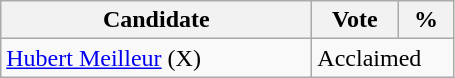<table class="wikitable">
<tr>
<th bgcolor="#DDDDFF" width="200px">Candidate</th>
<th bgcolor="#DDDDFF" width="50px">Vote</th>
<th bgcolor="#DDDDFF" width="30px">%</th>
</tr>
<tr>
<td><a href='#'>Hubert Meilleur</a> (X)</td>
<td colspan="2">Acclaimed</td>
</tr>
</table>
